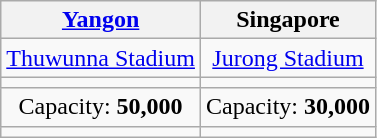<table class="wikitable" style="text-align:center">
<tr>
<th colspan=1><a href='#'>Yangon</a></th>
<th colspan=1>Singapore</th>
</tr>
<tr>
<td><a href='#'>Thuwunna Stadium</a></td>
<td><a href='#'>Jurong Stadium</a></td>
</tr>
<tr>
<td></td>
<td></td>
</tr>
<tr>
<td>Capacity: <strong>50,000</strong></td>
<td>Capacity: <strong>30,000</strong></td>
</tr>
<tr>
<td></td>
<td></td>
</tr>
</table>
